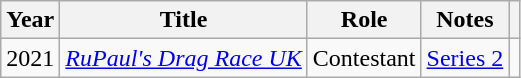<table class="wikitable plainrowheaders sortable">
<tr>
<th scope="col">Year</th>
<th scope="col">Title</th>
<th scope="col">Role</th>
<th scope="col">Notes</th>
<th style="text-align: center;" class="unsortable"></th>
</tr>
<tr>
<td>2021</td>
<td><em><a href='#'>RuPaul's Drag Race UK</a></em></td>
<td>Contestant</td>
<td><a href='#'>Series 2</a></td>
<td></td>
</tr>
</table>
